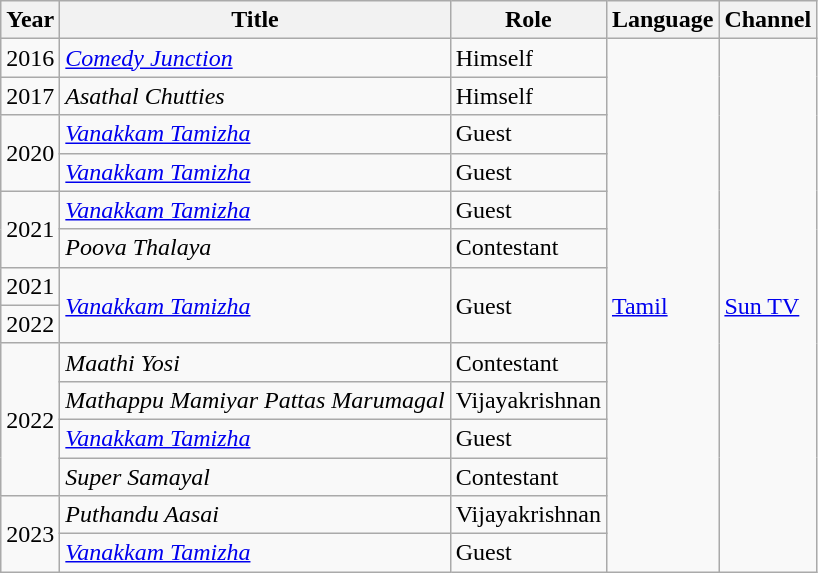<table class="wikitable">
<tr>
<th>Year</th>
<th>Title</th>
<th>Role</th>
<th>Language</th>
<th>Channel</th>
</tr>
<tr>
<td>2016</td>
<td><em><a href='#'>Comedy Junction</a></em></td>
<td>Himself</td>
<td rowspan="14"><a href='#'>Tamil</a></td>
<td rowspan="14"><a href='#'>Sun TV</a></td>
</tr>
<tr>
<td>2017</td>
<td><em>Asathal Chutties</em></td>
<td>Himself</td>
</tr>
<tr>
<td rowspan="2">2020</td>
<td><em><a href='#'>Vanakkam Tamizha</a></em></td>
<td>Guest</td>
</tr>
<tr>
<td><em><a href='#'>Vanakkam Tamizha</a></em></td>
<td>Guest</td>
</tr>
<tr>
<td rowspan="2">2021</td>
<td><em><a href='#'>Vanakkam Tamizha</a></em></td>
<td>Guest</td>
</tr>
<tr>
<td><em>Poova Thalaya</em></td>
<td>Contestant</td>
</tr>
<tr>
<td>2021</td>
<td rowspan="2"><em><a href='#'>Vanakkam Tamizha</a></em></td>
<td rowspan="2">Guest</td>
</tr>
<tr>
<td>2022</td>
</tr>
<tr>
<td rowspan="4">2022</td>
<td><em>Maathi Yosi</em></td>
<td>Contestant</td>
</tr>
<tr>
<td><em>Mathappu Mamiyar Pattas Marumagal</em></td>
<td>Vijayakrishnan</td>
</tr>
<tr>
<td><em><a href='#'>Vanakkam Tamizha</a></em></td>
<td>Guest</td>
</tr>
<tr>
<td><em>Super Samayal</em></td>
<td>Contestant</td>
</tr>
<tr>
<td rowspan="2">2023</td>
<td><em>Puthandu Aasai</em></td>
<td>Vijayakrishnan</td>
</tr>
<tr>
<td><em><a href='#'>Vanakkam Tamizha</a></em></td>
<td>Guest</td>
</tr>
</table>
